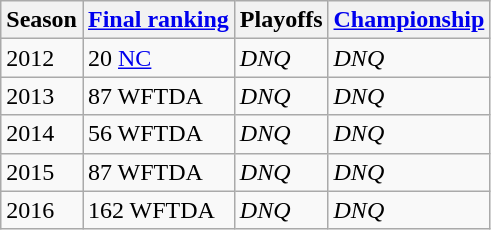<table class="wikitable sortable">
<tr>
<th>Season</th>
<th><a href='#'>Final ranking</a></th>
<th>Playoffs</th>
<th><a href='#'>Championship</a></th>
</tr>
<tr>
<td>2012</td>
<td>20 <a href='#'>NC</a></td>
<td><em>DNQ</em></td>
<td><em>DNQ</em></td>
</tr>
<tr>
<td>2013</td>
<td>87 WFTDA</td>
<td><em>DNQ</em></td>
<td><em>DNQ</em></td>
</tr>
<tr>
<td>2014</td>
<td>56 WFTDA</td>
<td><em>DNQ</em></td>
<td><em>DNQ</em></td>
</tr>
<tr>
<td>2015</td>
<td>87 WFTDA</td>
<td><em>DNQ</em></td>
<td><em>DNQ</em></td>
</tr>
<tr>
<td>2016</td>
<td>162 WFTDA</td>
<td><em>DNQ</em></td>
<td><em>DNQ</em></td>
</tr>
</table>
